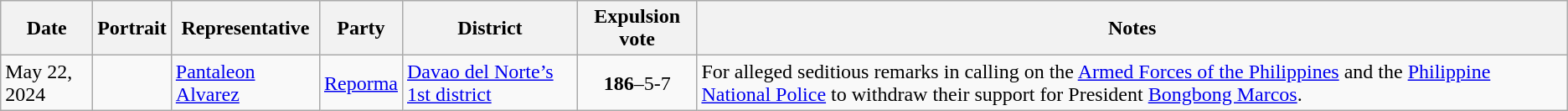<table class="wikitable sortable">
<tr>
<th>Date</th>
<th>Portrait</th>
<th>Representative</th>
<th>Party</th>
<th>District</th>
<th>Expulsion vote</th>
<th class=unsortable>Notes</th>
</tr>
<tr>
<td>May 22, 2024</td>
<td></td>
<td><a href='#'>Pantaleon Alvarez</a></td>
<td><a href='#'>Reporma</a></td>
<td><a href='#'>Davao del Norte’s 1st district</a></td>
<td align=center><strong>186</strong>–5-7</td>
<td>For alleged seditious remarks in calling on the <a href='#'>Armed Forces of the Philippines</a> and the <a href='#'>Philippine National Police</a> to withdraw their support for President <a href='#'>Bongbong Marcos</a>.</td>
</tr>
</table>
